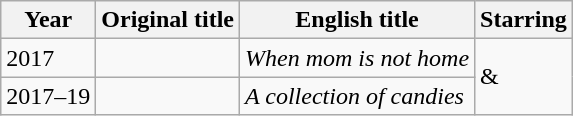<table class="sortable wikitable">
<tr>
<th>Year</th>
<th>Original title</th>
<th>English title</th>
<th>Starring</th>
</tr>
<tr>
<td>2017</td>
<td><em></em></td>
<td><em>When mom is not home</em></td>
<td rowspan="2"><em></em> & <em></em></td>
</tr>
<tr>
<td>2017–19</td>
<td><em></em></td>
<td><em>A collection of candies</em></td>
</tr>
</table>
